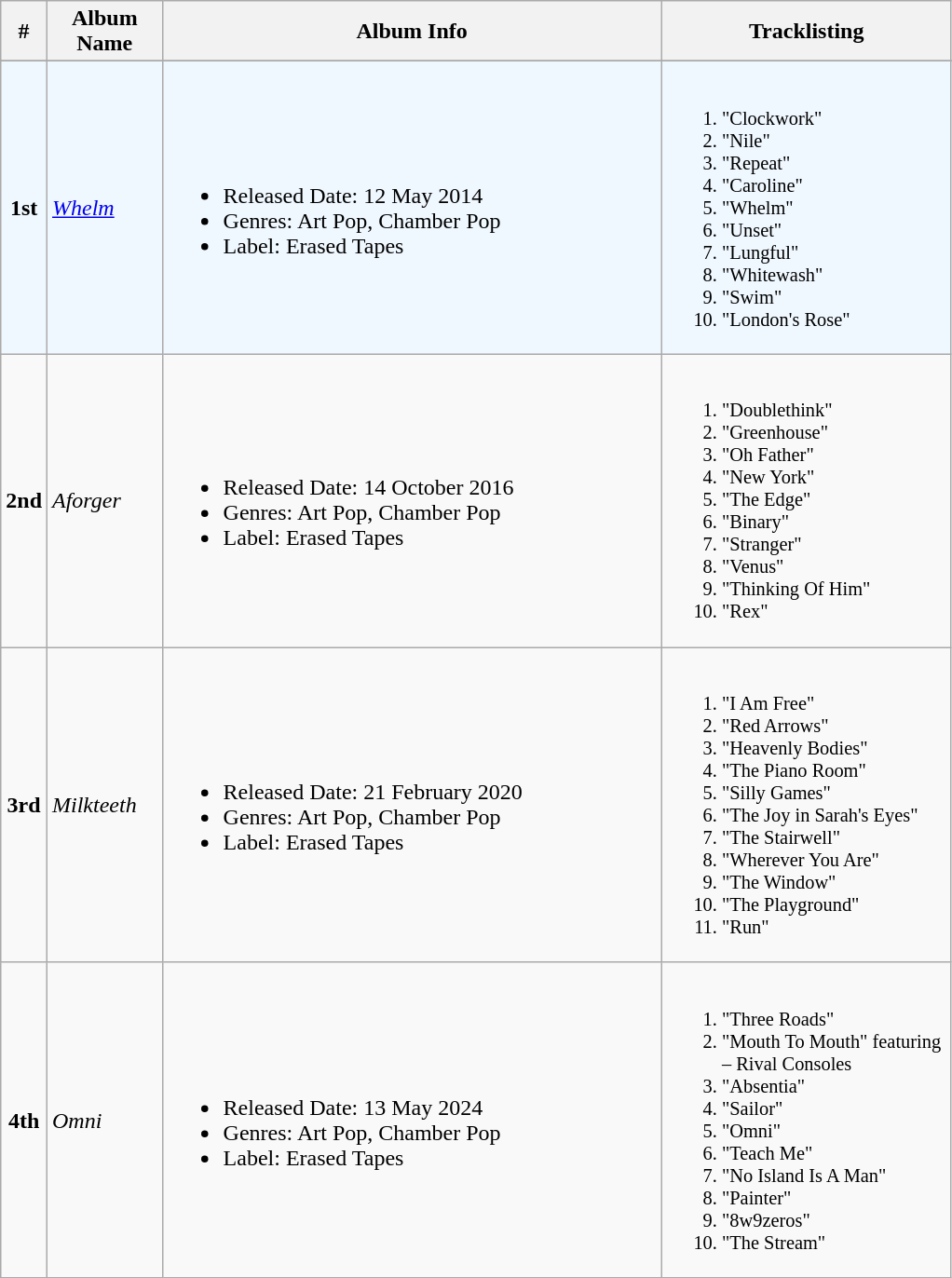<table class="wikitable">
<tr>
<th align="left"width ="25px">#</th>
<th align="left" width="75px">Album Name</th>
<th align="left" width="350px">Album Info</th>
<th align="left" width="200px">Tracklisting</th>
</tr>
<tr>
</tr>
<tr bgcolor="#F0F8FF">
<td align="center"><strong>1st</strong></td>
<td align="left"><em><a href='#'>Whelm</a></em></td>
<td align="left"><br><ul><li>Released Date: 12 May 2014</li><li>Genres: Art Pop, Chamber Pop</li><li>Label: Erased Tapes</li></ul></td>
<td align="left" style="font-size: 85%;"><br><ol><li>"Clockwork"</li><li>"Nile"</li><li>"Repeat"</li><li>"Caroline"</li><li>"Whelm"</li><li>"Unset"</li><li>"Lungful"</li><li>"Whitewash"</li><li>"Swim"</li><li>"London's Rose"</li></ol></td>
</tr>
<tr>
<td align="center"><strong>2nd</strong></td>
<td align="left"><em>Aforger</em></td>
<td align="left"><br><ul><li>Released Date: 14 October 2016</li><li>Genres: Art Pop, Chamber Pop</li><li>Label: Erased Tapes</li></ul></td>
<td align="left" style="font-size: 85%;"><br><ol><li>"Doublethink"</li><li>"Greenhouse"</li><li>"Oh Father"</li><li>"New York"</li><li>"The Edge"</li><li>"Binary"</li><li>"Stranger"</li><li>"Venus"</li><li>"Thinking Of Him"</li><li>"Rex"</li></ol></td>
</tr>
<tr>
<td align="center"><strong>3rd</strong></td>
<td align="left"><em>Milkteeth</em></td>
<td align="left"><br><ul><li>Released Date: 21 February 2020</li><li>Genres: Art Pop, Chamber Pop</li><li>Label: Erased Tapes</li></ul></td>
<td align="left" style="font-size: 85%;"><br><ol><li>"I Am Free"</li><li>"Red Arrows"</li><li>"Heavenly Bodies"</li><li>"The Piano Room"</li><li>"Silly Games"</li><li>"The Joy in Sarah's Eyes"</li><li>"The Stairwell"</li><li>"Wherever You Are"</li><li>"The Window"</li><li>"The Playground"</li><li>"Run"</li></ol></td>
</tr>
<tr>
<td align="center"><strong>4th</strong></td>
<td align="left"><em>Omni</em></td>
<td align="left"><br><ul><li>Released Date: 13 May 2024</li><li>Genres: Art Pop, Chamber Pop</li><li>Label: Erased Tapes</li></ul></td>
<td align="left" style="font-size: 85%;"><br><ol><li>"Three Roads"</li><li>"Mouth To Mouth" featuring – Rival Consoles</li><li>"Absentia"</li><li>"Sailor"</li><li>"Omni"</li><li>"Teach Me"</li><li>"No Island Is A Man"</li><li>"Painter"</li><li>"8w9zeros"</li><li>"The Stream"</li></ol></td>
</tr>
</table>
